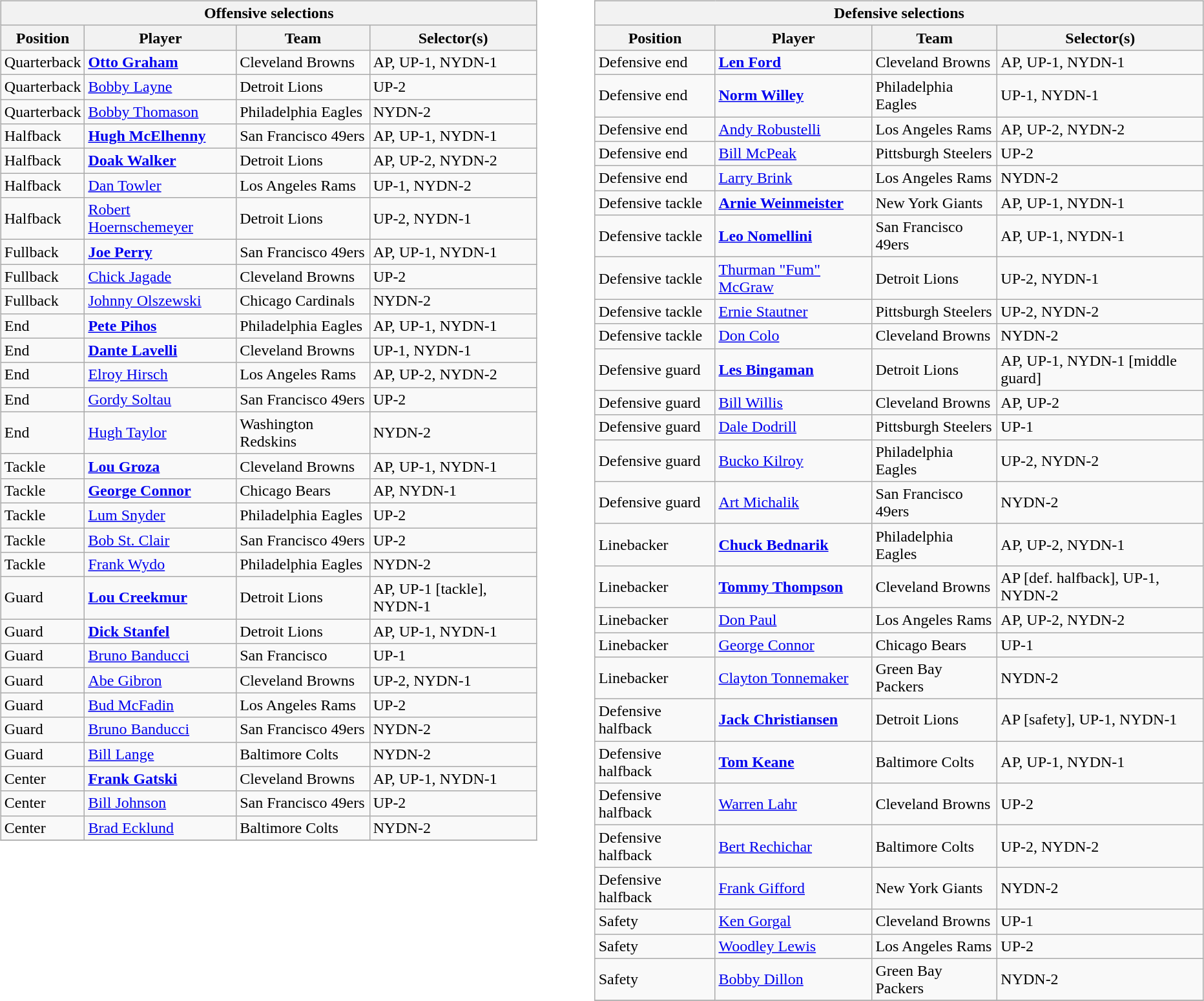<table border=0>
<tr valign="top">
<td><br><table class="wikitable" style="text-align:left;">
<tr>
<th colspan=4>Offensive selections</th>
</tr>
<tr>
<th>Position</th>
<th>Player</th>
<th>Team</th>
<th>Selector(s)</th>
</tr>
<tr>
<td>Quarterback</td>
<td><strong><a href='#'>Otto Graham</a></strong></td>
<td>Cleveland Browns</td>
<td>AP, UP-1, NYDN-1</td>
</tr>
<tr>
<td>Quarterback</td>
<td><a href='#'>Bobby Layne</a></td>
<td>Detroit Lions</td>
<td>UP-2</td>
</tr>
<tr>
<td>Quarterback</td>
<td><a href='#'>Bobby Thomason</a></td>
<td>Philadelphia Eagles</td>
<td>NYDN-2</td>
</tr>
<tr>
<td>Halfback</td>
<td><strong><a href='#'>Hugh McElhenny</a></strong></td>
<td>San Francisco 49ers</td>
<td>AP, UP-1, NYDN-1</td>
</tr>
<tr>
<td>Halfback</td>
<td><strong><a href='#'>Doak Walker</a></strong></td>
<td>Detroit Lions</td>
<td>AP, UP-2, NYDN-2</td>
</tr>
<tr>
<td>Halfback</td>
<td><a href='#'>Dan Towler</a></td>
<td>Los Angeles Rams</td>
<td>UP-1, NYDN-2</td>
</tr>
<tr>
<td>Halfback</td>
<td><a href='#'>Robert Hoernschemeyer</a></td>
<td>Detroit Lions</td>
<td>UP-2, NYDN-1</td>
</tr>
<tr>
<td>Fullback</td>
<td><strong><a href='#'>Joe Perry</a></strong></td>
<td>San Francisco 49ers</td>
<td>AP, UP-1, NYDN-1</td>
</tr>
<tr>
<td>Fullback</td>
<td><a href='#'>Chick Jagade</a></td>
<td>Cleveland Browns</td>
<td>UP-2</td>
</tr>
<tr>
<td>Fullback</td>
<td><a href='#'>Johnny Olszewski</a></td>
<td>Chicago Cardinals</td>
<td>NYDN-2</td>
</tr>
<tr>
<td>End</td>
<td><strong><a href='#'>Pete Pihos</a></strong></td>
<td>Philadelphia Eagles</td>
<td>AP, UP-1, NYDN-1</td>
</tr>
<tr>
<td>End</td>
<td><strong><a href='#'>Dante Lavelli</a></strong></td>
<td>Cleveland Browns</td>
<td>UP-1, NYDN-1</td>
</tr>
<tr>
<td>End</td>
<td><a href='#'>Elroy Hirsch</a></td>
<td>Los Angeles Rams</td>
<td>AP, UP-2, NYDN-2</td>
</tr>
<tr>
<td>End</td>
<td><a href='#'>Gordy Soltau</a></td>
<td>San Francisco 49ers</td>
<td>UP-2</td>
</tr>
<tr>
<td>End</td>
<td><a href='#'>Hugh Taylor</a></td>
<td>Washington Redskins</td>
<td>NYDN-2</td>
</tr>
<tr>
<td>Tackle</td>
<td><strong><a href='#'>Lou Groza</a></strong></td>
<td>Cleveland Browns</td>
<td>AP, UP-1, NYDN-1</td>
</tr>
<tr>
<td>Tackle</td>
<td><strong><a href='#'>George Connor</a></strong></td>
<td>Chicago Bears</td>
<td>AP, NYDN-1</td>
</tr>
<tr>
<td>Tackle</td>
<td><a href='#'>Lum Snyder</a></td>
<td>Philadelphia Eagles</td>
<td>UP-2</td>
</tr>
<tr>
<td>Tackle</td>
<td><a href='#'>Bob St. Clair</a></td>
<td>San Francisco 49ers</td>
<td>UP-2</td>
</tr>
<tr>
<td>Tackle</td>
<td><a href='#'>Frank Wydo</a></td>
<td>Philadelphia Eagles</td>
<td>NYDN-2</td>
</tr>
<tr>
<td>Guard</td>
<td><strong><a href='#'>Lou Creekmur</a></strong></td>
<td>Detroit Lions</td>
<td>AP, UP-1 [tackle], NYDN-1</td>
</tr>
<tr>
<td>Guard</td>
<td><strong><a href='#'>Dick Stanfel</a></strong></td>
<td>Detroit Lions</td>
<td>AP, UP-1, NYDN-1</td>
</tr>
<tr>
<td>Guard</td>
<td><a href='#'>Bruno Banducci</a></td>
<td>San Francisco</td>
<td>UP-1</td>
</tr>
<tr>
<td>Guard</td>
<td><a href='#'>Abe Gibron</a></td>
<td>Cleveland Browns</td>
<td>UP-2, NYDN-1</td>
</tr>
<tr>
<td>Guard</td>
<td><a href='#'>Bud McFadin</a></td>
<td>Los Angeles Rams</td>
<td>UP-2</td>
</tr>
<tr>
<td>Guard</td>
<td><a href='#'>Bruno Banducci</a></td>
<td>San Francisco 49ers</td>
<td>NYDN-2</td>
</tr>
<tr>
<td>Guard</td>
<td><a href='#'>Bill Lange</a></td>
<td>Baltimore Colts</td>
<td>NYDN-2</td>
</tr>
<tr>
<td>Center</td>
<td><strong><a href='#'>Frank Gatski</a></strong></td>
<td>Cleveland Browns</td>
<td>AP, UP-1, NYDN-1</td>
</tr>
<tr>
<td>Center</td>
<td><a href='#'>Bill Johnson</a></td>
<td>San Francisco 49ers</td>
<td>UP-2</td>
</tr>
<tr>
<td>Center</td>
<td><a href='#'>Brad Ecklund</a></td>
<td>Baltimore Colts</td>
<td>NYDN-2</td>
</tr>
<tr>
</tr>
</table>
</td>
<td style="padding-left:40px;"><br><table class="wikitable" style="text-align:left;">
<tr>
<th colspan=4>Defensive selections</th>
</tr>
<tr>
<th>Position</th>
<th>Player</th>
<th>Team</th>
<th>Selector(s)</th>
</tr>
<tr>
<td>Defensive end</td>
<td><strong><a href='#'>Len Ford</a></strong></td>
<td>Cleveland Browns</td>
<td>AP, UP-1, NYDN-1</td>
</tr>
<tr>
<td>Defensive end</td>
<td><strong><a href='#'>Norm Willey</a></strong></td>
<td>Philadelphia Eagles</td>
<td>UP-1, NYDN-1</td>
</tr>
<tr>
<td>Defensive end</td>
<td><a href='#'>Andy Robustelli</a></td>
<td>Los Angeles Rams</td>
<td>AP, UP-2, NYDN-2</td>
</tr>
<tr>
<td>Defensive end</td>
<td><a href='#'>Bill McPeak</a></td>
<td>Pittsburgh Steelers</td>
<td>UP-2</td>
</tr>
<tr>
<td>Defensive end</td>
<td><a href='#'>Larry Brink</a></td>
<td>Los Angeles Rams</td>
<td>NYDN-2</td>
</tr>
<tr>
<td>Defensive tackle</td>
<td><strong><a href='#'>Arnie Weinmeister</a></strong></td>
<td>New York Giants</td>
<td>AP, UP-1, NYDN-1</td>
</tr>
<tr>
<td>Defensive tackle</td>
<td><strong><a href='#'>Leo Nomellini</a></strong></td>
<td>San Francisco 49ers</td>
<td>AP, UP-1, NYDN-1</td>
</tr>
<tr>
<td>Defensive tackle</td>
<td><a href='#'>Thurman "Fum" McGraw</a></td>
<td>Detroit Lions</td>
<td>UP-2, NYDN-1</td>
</tr>
<tr>
<td>Defensive tackle</td>
<td><a href='#'>Ernie Stautner</a></td>
<td>Pittsburgh Steelers</td>
<td>UP-2, NYDN-2</td>
</tr>
<tr>
<td>Defensive tackle</td>
<td><a href='#'>Don Colo</a></td>
<td>Cleveland Browns</td>
<td>NYDN-2</td>
</tr>
<tr>
<td>Defensive guard</td>
<td><strong><a href='#'>Les Bingaman</a></strong></td>
<td>Detroit Lions</td>
<td>AP, UP-1, NYDN-1 [middle guard]</td>
</tr>
<tr>
<td>Defensive guard</td>
<td><a href='#'>Bill Willis</a></td>
<td>Cleveland Browns</td>
<td>AP, UP-2</td>
</tr>
<tr>
<td>Defensive guard</td>
<td><a href='#'>Dale Dodrill</a></td>
<td>Pittsburgh Steelers</td>
<td>UP-1</td>
</tr>
<tr>
<td>Defensive guard</td>
<td><a href='#'>Bucko Kilroy</a></td>
<td>Philadelphia Eagles</td>
<td>UP-2, NYDN-2</td>
</tr>
<tr>
<td>Defensive guard</td>
<td><a href='#'>Art Michalik</a></td>
<td>San Francisco 49ers</td>
<td>NYDN-2</td>
</tr>
<tr>
<td>Linebacker</td>
<td><strong><a href='#'>Chuck Bednarik</a></strong></td>
<td>Philadelphia Eagles</td>
<td>AP, UP-2, NYDN-1</td>
</tr>
<tr>
<td>Linebacker</td>
<td><strong><a href='#'>Tommy Thompson</a></strong></td>
<td>Cleveland Browns</td>
<td>AP [def. halfback], UP-1, NYDN-2</td>
</tr>
<tr>
<td>Linebacker</td>
<td><a href='#'>Don Paul</a></td>
<td>Los Angeles Rams</td>
<td>AP, UP-2, NYDN-2</td>
</tr>
<tr>
<td>Linebacker</td>
<td><a href='#'>George Connor</a></td>
<td>Chicago Bears</td>
<td>UP-1</td>
</tr>
<tr>
<td>Linebacker</td>
<td><a href='#'>Clayton Tonnemaker</a></td>
<td>Green Bay Packers</td>
<td>NYDN-2</td>
</tr>
<tr>
<td>Defensive halfback</td>
<td><strong><a href='#'>Jack Christiansen</a></strong></td>
<td>Detroit Lions</td>
<td>AP [safety], UP-1, NYDN-1</td>
</tr>
<tr>
<td>Defensive halfback</td>
<td><strong><a href='#'>Tom Keane</a></strong></td>
<td>Baltimore Colts</td>
<td>AP, UP-1, NYDN-1</td>
</tr>
<tr>
<td>Defensive halfback</td>
<td><a href='#'>Warren Lahr</a></td>
<td>Cleveland Browns</td>
<td>UP-2</td>
</tr>
<tr>
<td>Defensive halfback</td>
<td><a href='#'>Bert Rechichar</a></td>
<td>Baltimore Colts</td>
<td>UP-2, NYDN-2</td>
</tr>
<tr>
<td>Defensive halfback</td>
<td><a href='#'>Frank Gifford</a></td>
<td>New York Giants</td>
<td>NYDN-2</td>
</tr>
<tr>
<td>Safety</td>
<td><a href='#'>Ken Gorgal</a></td>
<td>Cleveland Browns</td>
<td>UP-1</td>
</tr>
<tr>
<td>Safety</td>
<td><a href='#'>Woodley Lewis</a></td>
<td>Los Angeles Rams</td>
<td>UP-2</td>
</tr>
<tr>
<td>Safety</td>
<td><a href='#'>Bobby Dillon</a></td>
<td>Green Bay Packers</td>
<td>NYDN-2</td>
</tr>
<tr>
</tr>
</table>
</td>
</tr>
</table>
